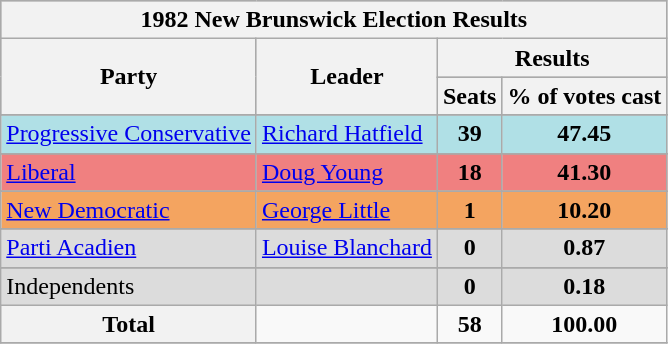<table class="wikitable">
<tr bgcolor="darkgray" align=center>
<th colspan="5">1982 New Brunswick Election Results</th>
</tr>
<tr bgcolor="darkgray" align=center>
<th rowspan="2">Party</th>
<th rowspan="2">Leader</th>
<th colspan="2">Results</th>
</tr>
<tr bgcolor="darkgray" align=center>
<th>Seats</th>
<th>% of votes cast</th>
</tr>
<tr>
</tr>
<tr bgcolor="powderblue">
<td><a href='#'>Progressive Conservative</a></td>
<td><a href='#'>Richard Hatfield</a></td>
<td align=center><strong>39</strong></td>
<td align=center><strong>47.45</strong></td>
</tr>
<tr>
</tr>
<tr bgcolor="lightcoral">
<td><a href='#'>Liberal</a></td>
<td><a href='#'>Doug Young</a></td>
<td align=center><strong>18</strong></td>
<td align=center><strong>41.30</strong></td>
</tr>
<tr>
</tr>
<tr bgcolor="sandybrown">
<td><a href='#'>New Democratic</a></td>
<td><a href='#'>George Little</a></td>
<td align=center><strong>1</strong></td>
<td align=center><strong>10.20</strong></td>
</tr>
<tr>
</tr>
<tr bgcolor="gainsboro">
<td><a href='#'>Parti Acadien</a></td>
<td><a href='#'>Louise Blanchard</a></td>
<td align=center><strong>0</strong></td>
<td align=center><strong>0.87</strong></td>
</tr>
<tr>
</tr>
<tr bgcolor="gainsboro">
<td>Independents</td>
<td> </td>
<td align=center><strong>0</strong></td>
<td align=center><strong>0.18</strong></td>
</tr>
<tr>
<th>Total</th>
<td> </td>
<td align=center><strong>58</strong></td>
<td align=center><strong>100.00</strong></td>
</tr>
<tr>
</tr>
</table>
